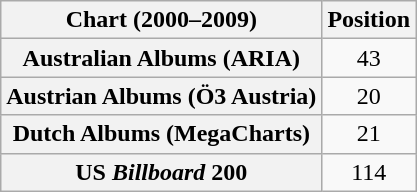<table class="wikitable sortable plainrowheaders">
<tr>
<th scope="col">Chart (2000–2009)</th>
<th scope="col">Position</th>
</tr>
<tr>
<th scope="row">Australian Albums (ARIA)</th>
<td style="text-align:center;">43</td>
</tr>
<tr>
<th scope="row">Austrian Albums (Ö3 Austria)</th>
<td style="text-align:center;">20</td>
</tr>
<tr>
<th scope="row">Dutch Albums (MegaCharts)</th>
<td style="text-align:center;">21</td>
</tr>
<tr>
<th scope="row">US <em>Billboard</em> 200</th>
<td style="text-align:center;">114</td>
</tr>
</table>
